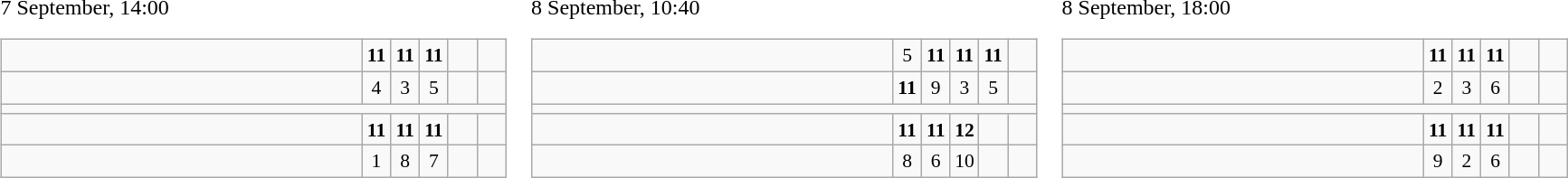<table>
<tr>
<td>7 September, 14:00<br><table class="wikitable" style="text-align:center; font-size:90%;">
<tr>
<td style="width:18em; text-align:left;"><strong></strong></td>
<td style="width:1em"><strong>11</strong></td>
<td style="width:1em"><strong>11</strong></td>
<td style="width:1em"><strong>11</strong></td>
<td style="width:1em"></td>
<td style="width:1em"></td>
</tr>
<tr>
<td style="text-align:left;"></td>
<td>4</td>
<td>3</td>
<td>5</td>
<td></td>
<td></td>
</tr>
<tr>
<td colspan="6"></td>
</tr>
<tr>
<td style="text-align:left;"><strong></strong></td>
<td><strong>11</strong></td>
<td><strong>11</strong></td>
<td><strong>11</strong></td>
<td></td>
<td></td>
</tr>
<tr>
<td style="text-align:left;"></td>
<td>1</td>
<td>8</td>
<td>7</td>
<td></td>
<td></td>
</tr>
</table>
</td>
<td>8 September, 10:40<br><table class="wikitable" style="text-align:center; font-size:90%;">
<tr>
<td style="width:18em; text-align:left;"><strong></strong></td>
<td style="width:1em">5</td>
<td style="width:1em"><strong>11</strong></td>
<td style="width:1em"><strong>11</strong></td>
<td style="width:1em"><strong>11</strong></td>
<td style="width:1em"></td>
</tr>
<tr>
<td style="text-align:left;"></td>
<td><strong>11</strong></td>
<td>9</td>
<td>3</td>
<td>5</td>
<td></td>
</tr>
<tr>
<td colspan="6"></td>
</tr>
<tr>
<td style="text-align:left;"><strong></strong></td>
<td><strong>11</strong></td>
<td><strong>11</strong></td>
<td><strong>12</strong></td>
<td></td>
<td></td>
</tr>
<tr>
<td style="text-align:left;"></td>
<td>8</td>
<td>6</td>
<td>10</td>
<td></td>
<td></td>
</tr>
</table>
</td>
<td>8 September, 18:00<br><table class="wikitable" style="text-align:center; font-size:90%;">
<tr>
<td style="width:18em; text-align:left;"><strong></strong></td>
<td style="width:1em"><strong>11</strong></td>
<td style="width:1em"><strong>11</strong></td>
<td style="width:1em"><strong>11</strong></td>
<td style="width:1em"></td>
<td style="width:1em"></td>
</tr>
<tr>
<td style="text-align:left;"></td>
<td>2</td>
<td>3</td>
<td>6</td>
<td></td>
<td></td>
</tr>
<tr>
<td colspan="6"></td>
</tr>
<tr>
<td style="text-align:left;"><strong></strong></td>
<td><strong>11</strong></td>
<td><strong>11</strong></td>
<td><strong>11</strong></td>
<td></td>
<td></td>
</tr>
<tr>
<td style="text-align:left;"></td>
<td>9</td>
<td>2</td>
<td>6</td>
<td></td>
<td></td>
</tr>
</table>
</td>
</tr>
</table>
